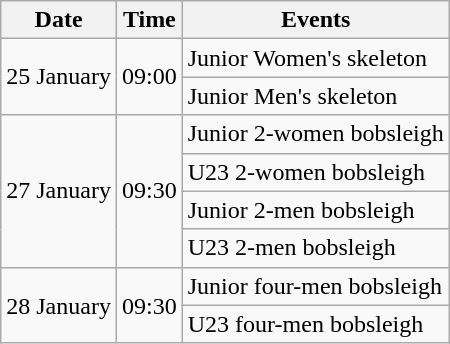<table class="wikitable" border="1">
<tr>
<th>Date</th>
<th>Time</th>
<th>Events</th>
</tr>
<tr>
<td rowspan=2>25 January</td>
<td rowspan=2>09:00</td>
<td>Junior Women's skeleton</td>
</tr>
<tr>
<td>Junior Men's skeleton</td>
</tr>
<tr>
<td rowspan=4>27 January</td>
<td rowspan=4>09:30</td>
<td>Junior 2-women bobsleigh</td>
</tr>
<tr>
<td>U23 2-women bobsleigh</td>
</tr>
<tr>
<td>Junior 2-men bobsleigh</td>
</tr>
<tr>
<td>U23 2-men bobsleigh</td>
</tr>
<tr>
<td rowspan=2>28 January</td>
<td rowspan=2>09:30</td>
<td>Junior four-men bobsleigh</td>
</tr>
<tr>
<td>U23 four-men bobsleigh</td>
</tr>
</table>
